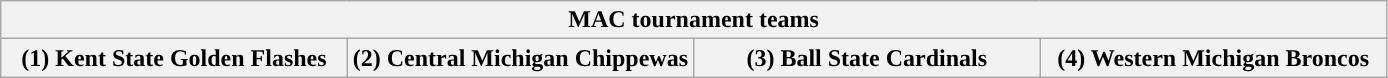<table class="wikitable">
<tr>
<th colspan=4>MAC tournament teams</th>
</tr>
<tr>
<th style="width: 25%; ">(1) Kent State Golden Flashes</th>
<th style="width: 25%; ">(2) Central Michigan Chippewas</th>
<th style="width: 25%; ">(3) Ball State Cardinals</th>
<th style="width: 25%; ">(4) Western Michigan Broncos</th>
</tr>
</table>
